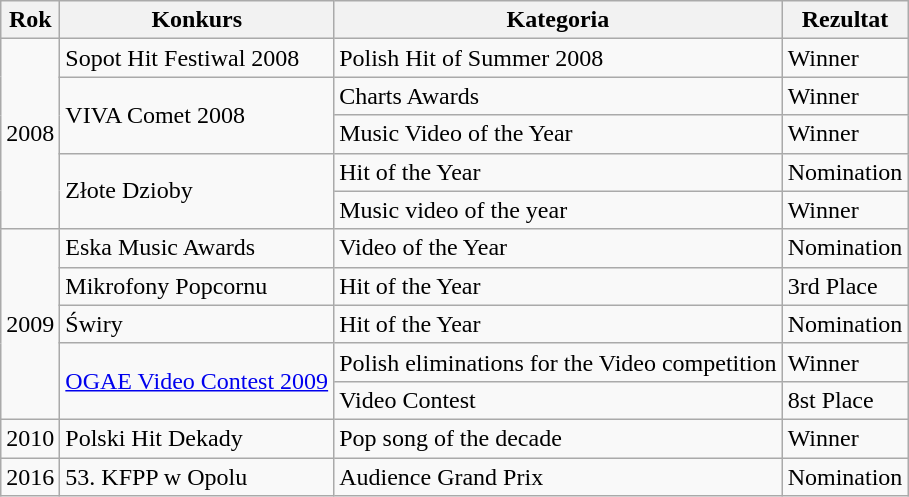<table class="wikitable">
<tr>
<th>Rok</th>
<th>Konkurs</th>
<th>Kategoria</th>
<th>Rezultat</th>
</tr>
<tr>
<td align="center" rowspan="5">2008</td>
<td>Sopot Hit Festiwal 2008</td>
<td>Polish Hit of Summer 2008</td>
<td>Winner</td>
</tr>
<tr>
<td rowspan="2">VIVA Comet 2008</td>
<td>Charts Awards</td>
<td>Winner</td>
</tr>
<tr>
<td>Music Video of the Year</td>
<td>Winner</td>
</tr>
<tr>
<td rowspan="2">Złote Dzioby</td>
<td>Hit of the Year</td>
<td>Nomination</td>
</tr>
<tr>
<td>Music video of the year</td>
<td>Winner</td>
</tr>
<tr>
<td align="center" rowspan="5">2009</td>
<td>Eska Music Awards</td>
<td>Video of the Year</td>
<td>Nomination</td>
</tr>
<tr>
<td>Mikrofony Popcornu</td>
<td>Hit of the Year</td>
<td>3rd Place</td>
</tr>
<tr>
<td>Świry</td>
<td>Hit of the Year</td>
<td>Nomination</td>
</tr>
<tr>
<td rowspan="2"><a href='#'>OGAE Video Contest 2009</a></td>
<td>Polish eliminations for the Video competition</td>
<td>Winner</td>
</tr>
<tr>
<td>Video Contest</td>
<td>8st Place</td>
</tr>
<tr>
<td align="center">2010</td>
<td>Polski Hit Dekady</td>
<td>Pop song of the decade</td>
<td>Winner</td>
</tr>
<tr>
<td align="center">2016</td>
<td>53. KFPP w Opolu</td>
<td>Audience Grand Prix</td>
<td>Nomination</td>
</tr>
</table>
